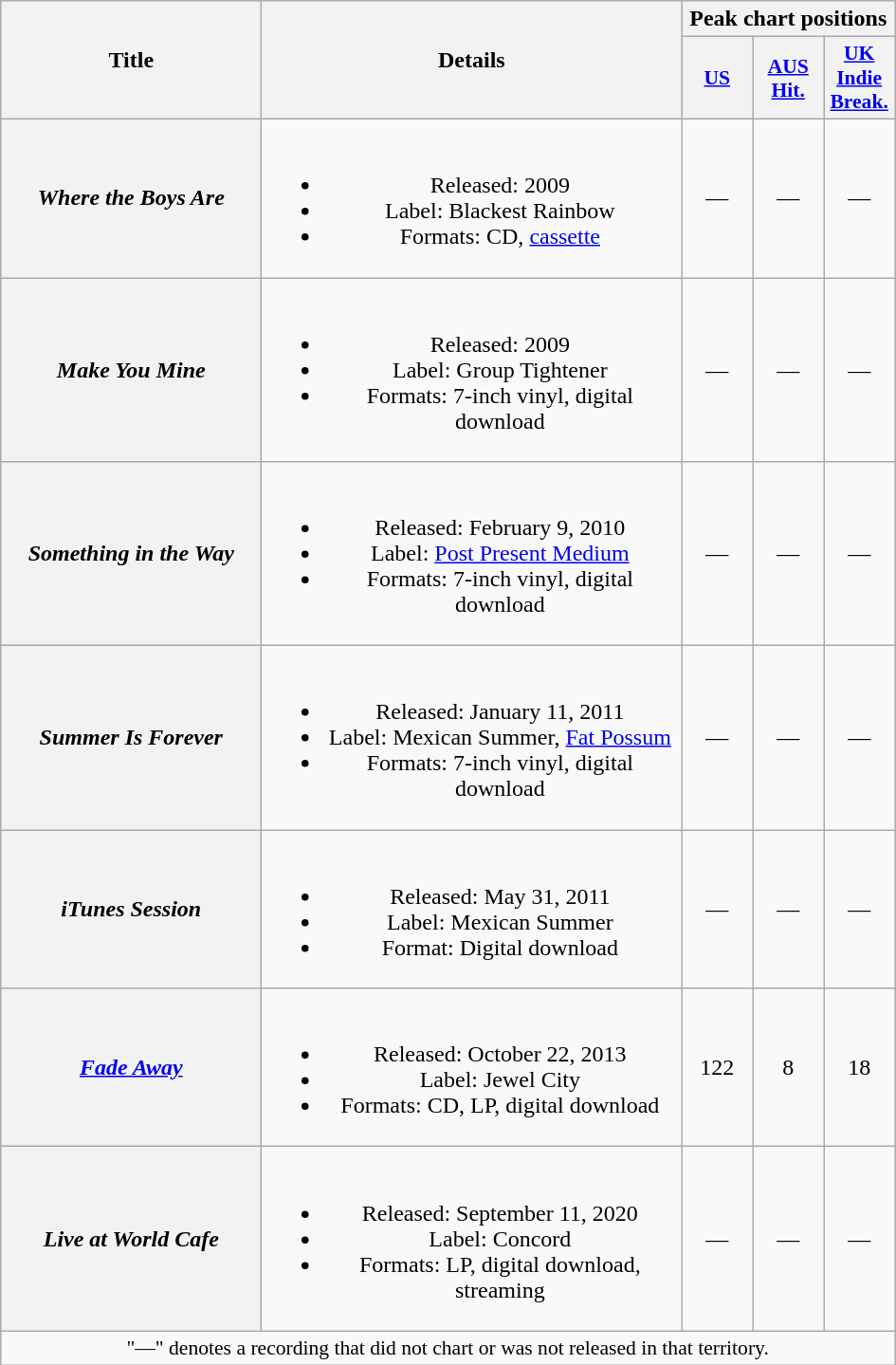<table class="wikitable plainrowheaders" style="text-align:center;">
<tr>
<th scope="col" rowspan="2" style="width:11em;">Title</th>
<th scope="col" rowspan="2" style="width:18em;">Details</th>
<th scope="col" colspan="3">Peak chart positions</th>
</tr>
<tr>
<th scope="col" style="width:3em;font-size:90%;"><a href='#'>US</a><br></th>
<th scope="col" style="width:3em;font-size:90%;"><a href='#'>AUS<br>Hit.</a><br></th>
<th scope="col" style="width:3em;font-size:90%;"><a href='#'>UK<br>Indie<br>Break.</a><br></th>
</tr>
<tr>
<th scope="row"><em>Where the Boys Are</em></th>
<td><br><ul><li>Released: 2009</li><li>Label: Blackest Rainbow</li><li>Formats: CD, <a href='#'>cassette</a></li></ul></td>
<td>—</td>
<td>—</td>
<td>—</td>
</tr>
<tr>
<th scope="row"><em>Make You Mine</em></th>
<td><br><ul><li>Released: 2009</li><li>Label: Group Tightener</li><li>Formats: 7-inch vinyl, digital download</li></ul></td>
<td>—</td>
<td>—</td>
<td>—</td>
</tr>
<tr>
<th scope="row"><em>Something in the Way</em></th>
<td><br><ul><li>Released: February 9, 2010</li><li>Label: <a href='#'>Post Present Medium</a></li><li>Formats: 7-inch vinyl, digital download</li></ul></td>
<td>—</td>
<td>—</td>
<td>—</td>
</tr>
<tr>
<th scope="row"><em>Summer Is Forever</em><br></th>
<td><br><ul><li>Released: January 11, 2011</li><li>Label: Mexican Summer, <a href='#'>Fat Possum</a></li><li>Formats: 7-inch vinyl, digital download</li></ul></td>
<td>—</td>
<td>—</td>
<td>—</td>
</tr>
<tr>
<th scope="row"><em>iTunes Session</em></th>
<td><br><ul><li>Released: May 31, 2011</li><li>Label: Mexican Summer</li><li>Format: Digital download</li></ul></td>
<td>—</td>
<td>—</td>
<td>—</td>
</tr>
<tr>
<th scope="row"><em><a href='#'>Fade Away</a></em></th>
<td><br><ul><li>Released: October 22, 2013</li><li>Label: Jewel City</li><li>Formats: CD, LP, digital download</li></ul></td>
<td>122</td>
<td>8</td>
<td>18</td>
</tr>
<tr>
<th scope="row"><em>Live at World Cafe</em></th>
<td><br><ul><li>Released: September 11, 2020</li><li>Label: Concord</li><li>Formats: LP, digital download, streaming</li></ul></td>
<td>—</td>
<td>—</td>
<td>—</td>
</tr>
<tr>
<td colspan="10" style="font-size:90%">"—" denotes a recording that did not chart or was not released in that territory.</td>
</tr>
</table>
